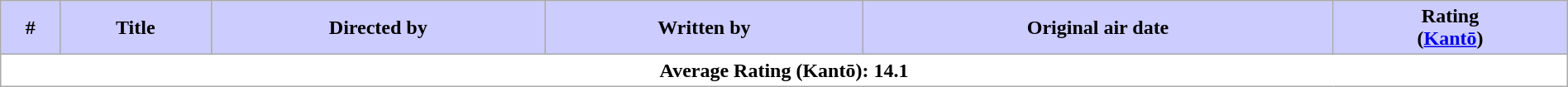<table class="wikitable" width="100%" style="background:#FFFFFF;">
<tr>
<th style="background:#ccccff;">#</th>
<th style="background:#ccccff;">Title</th>
<th style="background:#ccccff;">Directed by</th>
<th style="background:#ccccff;">Written by</th>
<th style="background:#ccccff;">Original air date</th>
<th style="background:#ccccff;">Rating<br>(<a href='#'>Kantō</a>)</th>
</tr>
<tr>
<td align="center" colspan="6" style="font-size:100%" style="background: #f2f2f2"><strong>Average Rating (Kantō): 14.1</strong></td>
</tr>
</table>
